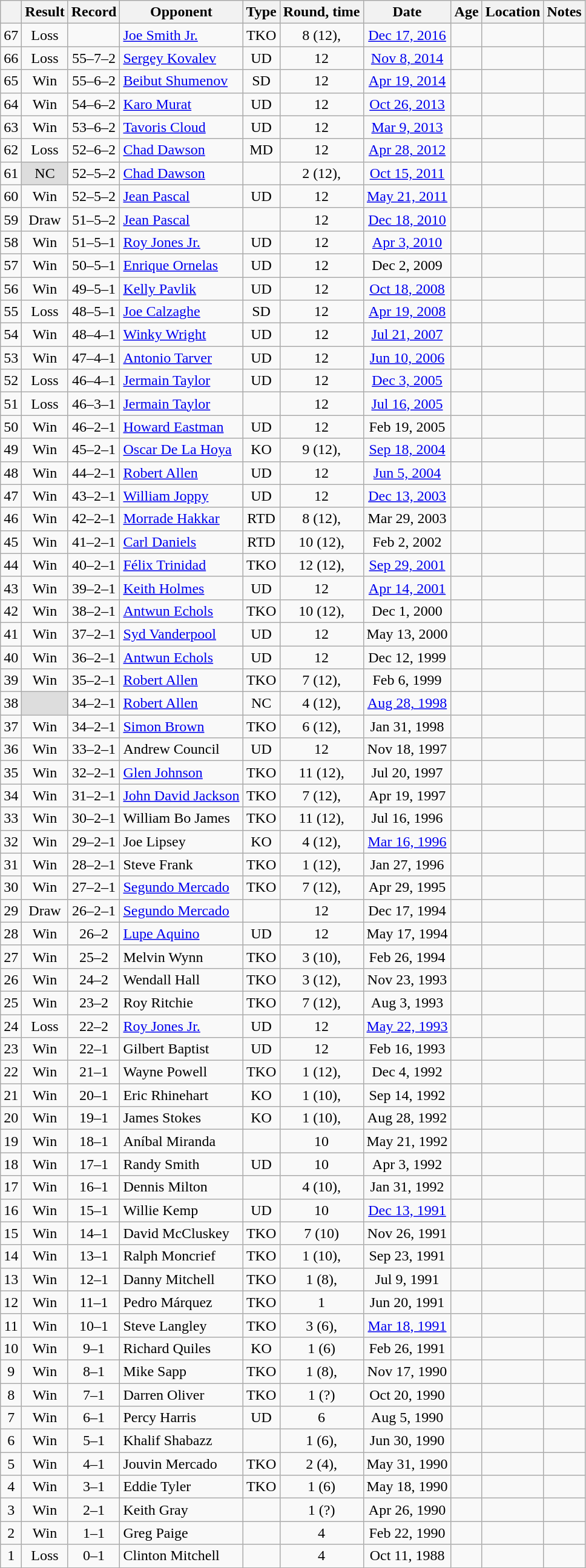<table class="wikitable" style="text-align:center">
<tr>
<th></th>
<th>Result</th>
<th>Record</th>
<th>Opponent</th>
<th>Type</th>
<th>Round, time</th>
<th>Date</th>
<th>Age</th>
<th>Location</th>
<th>Notes</th>
</tr>
<tr>
<td>67</td>
<td>Loss</td>
<td></td>
<td style="text-align:left;"><a href='#'>Joe Smith Jr.</a></td>
<td>TKO</td>
<td>8 (12), </td>
<td><a href='#'>Dec 17, 2016</a></td>
<td style="text-align:left;"></td>
<td style="text-align:left;"></td>
<td style="text-align:left;"></td>
</tr>
<tr>
<td>66</td>
<td>Loss</td>
<td>55–7–2 </td>
<td style="text-align:left;"><a href='#'>Sergey Kovalev</a></td>
<td>UD</td>
<td>12</td>
<td><a href='#'>Nov 8, 2014</a></td>
<td style="text-align:left;"></td>
<td style="text-align:left;"></td>
<td style="text-align:left;"></td>
</tr>
<tr>
<td>65</td>
<td>Win</td>
<td>55–6–2 </td>
<td style="text-align:left;"><a href='#'>Beibut Shumenov</a></td>
<td>SD</td>
<td>12</td>
<td><a href='#'>Apr 19, 2014</a></td>
<td style="text-align:left;"></td>
<td style="text-align:left;"></td>
<td style="text-align:left;"></td>
</tr>
<tr>
<td>64</td>
<td>Win</td>
<td>54–6–2 </td>
<td style="text-align:left;"><a href='#'>Karo Murat</a></td>
<td>UD</td>
<td>12</td>
<td><a href='#'>Oct 26, 2013</a></td>
<td style="text-align:left;"></td>
<td style="text-align:left;"></td>
<td style="text-align:left;"></td>
</tr>
<tr>
<td>63</td>
<td>Win</td>
<td>53–6–2 </td>
<td style="text-align:left;"><a href='#'>Tavoris Cloud</a></td>
<td>UD</td>
<td>12</td>
<td><a href='#'>Mar 9, 2013</a></td>
<td style="text-align:left;"></td>
<td style="text-align:left;"></td>
<td style="text-align:left;"></td>
</tr>
<tr>
<td>62</td>
<td>Loss</td>
<td>52–6–2 </td>
<td style="text-align:left;"><a href='#'>Chad Dawson</a></td>
<td>MD</td>
<td>12</td>
<td><a href='#'>Apr 28, 2012</a></td>
<td style="text-align:left;"></td>
<td style="text-align:left;"></td>
<td style="text-align:left;"></td>
</tr>
<tr>
<td>61</td>
<td style="background:#DDD">NC</td>
<td>52–5–2 </td>
<td style="text-align:left;"><a href='#'>Chad Dawson</a></td>
<td></td>
<td>2 (12), </td>
<td><a href='#'>Oct 15, 2011</a></td>
<td style="text-align:left;"></td>
<td style="text-align:left;"></td>
<td style="text-align:left;"></td>
</tr>
<tr>
<td>60</td>
<td>Win</td>
<td>52–5–2 </td>
<td style="text-align:left;"><a href='#'>Jean Pascal</a></td>
<td>UD</td>
<td>12</td>
<td><a href='#'>May 21, 2011</a></td>
<td style="text-align:left;"></td>
<td style="text-align:left;"></td>
<td style="text-align:left;"></td>
</tr>
<tr>
<td>59</td>
<td>Draw</td>
<td>51–5–2 </td>
<td style="text-align:left;"><a href='#'>Jean Pascal</a></td>
<td></td>
<td>12</td>
<td><a href='#'>Dec 18, 2010</a></td>
<td style="text-align:left;"></td>
<td style="text-align:left;"></td>
<td style="text-align:left;"></td>
</tr>
<tr>
<td>58</td>
<td>Win</td>
<td>51–5–1 </td>
<td style="text-align:left;"><a href='#'>Roy Jones Jr.</a></td>
<td>UD</td>
<td>12</td>
<td><a href='#'>Apr 3, 2010</a></td>
<td style="text-align:left;"></td>
<td style="text-align:left;"></td>
<td></td>
</tr>
<tr>
<td>57</td>
<td>Win</td>
<td>50–5–1 </td>
<td style="text-align:left;"><a href='#'>Enrique Ornelas</a></td>
<td>UD</td>
<td>12</td>
<td>Dec 2, 2009</td>
<td style="text-align:left;"></td>
<td style="text-align:left;"></td>
<td></td>
</tr>
<tr>
<td>56</td>
<td>Win</td>
<td>49–5–1 </td>
<td style="text-align:left;"><a href='#'>Kelly Pavlik</a></td>
<td>UD</td>
<td>12</td>
<td><a href='#'>Oct 18, 2008</a></td>
<td style="text-align:left;"></td>
<td style="text-align:left;"></td>
<td></td>
</tr>
<tr>
<td>55</td>
<td>Loss</td>
<td>48–5–1 </td>
<td style="text-align:left;"><a href='#'>Joe Calzaghe</a></td>
<td>SD</td>
<td>12</td>
<td><a href='#'>Apr 19, 2008</a></td>
<td style="text-align:left;"></td>
<td style="text-align:left;"></td>
<td style="text-align:left;"></td>
</tr>
<tr>
<td>54</td>
<td>Win</td>
<td>48–4–1 </td>
<td style="text-align:left;"><a href='#'>Winky Wright</a></td>
<td>UD</td>
<td>12</td>
<td><a href='#'>Jul 21, 2007</a></td>
<td style="text-align:left;"></td>
<td style="text-align:left;"></td>
<td style="text-align:left;"></td>
</tr>
<tr>
<td>53</td>
<td>Win</td>
<td>47–4–1 </td>
<td style="text-align:left;"><a href='#'>Antonio Tarver</a></td>
<td>UD</td>
<td>12</td>
<td><a href='#'>Jun 10, 2006</a></td>
<td style="text-align:left;"></td>
<td style="text-align:left;"></td>
<td style="text-align:left;"></td>
</tr>
<tr>
<td>52</td>
<td>Loss</td>
<td>46–4–1 </td>
<td style="text-align:left;"><a href='#'>Jermain Taylor</a></td>
<td>UD</td>
<td>12</td>
<td><a href='#'>Dec 3, 2005</a></td>
<td style="text-align:left;"></td>
<td style="text-align:left;"></td>
<td style="text-align:left;"></td>
</tr>
<tr>
<td>51</td>
<td>Loss</td>
<td>46–3–1 </td>
<td style="text-align:left;"><a href='#'>Jermain Taylor</a></td>
<td></td>
<td>12</td>
<td><a href='#'>Jul 16, 2005</a></td>
<td style="text-align:left;"></td>
<td style="text-align:left;"></td>
<td style="text-align:left;"></td>
</tr>
<tr>
<td>50</td>
<td>Win</td>
<td>46–2–1 </td>
<td style="text-align:left;"><a href='#'>Howard Eastman</a></td>
<td>UD</td>
<td>12</td>
<td>Feb 19, 2005</td>
<td style="text-align:left;"></td>
<td style="text-align:left;"></td>
<td style="text-align:left;"></td>
</tr>
<tr>
<td>49</td>
<td>Win</td>
<td>45–2–1 </td>
<td style="text-align:left;"><a href='#'>Oscar De La Hoya</a></td>
<td>KO</td>
<td>9 (12), </td>
<td><a href='#'>Sep 18, 2004</a></td>
<td style="text-align:left;"></td>
<td style="text-align:left;"></td>
<td style="text-align:left;"></td>
</tr>
<tr>
<td>48</td>
<td>Win</td>
<td>44–2–1 </td>
<td style="text-align:left;"><a href='#'>Robert Allen</a></td>
<td>UD</td>
<td>12</td>
<td><a href='#'>Jun 5, 2004</a></td>
<td style="text-align:left;"></td>
<td style="text-align:left;"></td>
<td style="text-align:left;"></td>
</tr>
<tr>
<td>47</td>
<td>Win</td>
<td>43–2–1 </td>
<td style="text-align:left;"><a href='#'>William Joppy</a></td>
<td>UD</td>
<td>12</td>
<td><a href='#'>Dec 13, 2003</a></td>
<td style="text-align:left;"></td>
<td style="text-align:left;"></td>
<td style="text-align:left;"></td>
</tr>
<tr>
<td>46</td>
<td>Win</td>
<td>42–2–1 </td>
<td style="text-align:left;"><a href='#'>Morrade Hakkar</a></td>
<td>RTD</td>
<td>8 (12), </td>
<td>Mar 29, 2003</td>
<td style="text-align:left;"></td>
<td style="text-align:left;"></td>
<td style="text-align:left;"></td>
</tr>
<tr>
<td>45</td>
<td>Win</td>
<td>41–2–1 </td>
<td style="text-align:left;"><a href='#'>Carl Daniels</a></td>
<td>RTD</td>
<td>10 (12), </td>
<td>Feb 2, 2002</td>
<td style="text-align:left;"></td>
<td style="text-align:left;"></td>
<td style="text-align:left;"></td>
</tr>
<tr>
<td>44</td>
<td>Win</td>
<td>40–2–1 </td>
<td style="text-align:left;"><a href='#'>Félix Trinidad</a></td>
<td>TKO</td>
<td>12 (12), </td>
<td><a href='#'>Sep 29, 2001</a></td>
<td style="text-align:left;"></td>
<td style="text-align:left;"></td>
<td style="text-align:left;"></td>
</tr>
<tr>
<td>43</td>
<td>Win</td>
<td>39–2–1 </td>
<td style="text-align:left;"><a href='#'>Keith Holmes</a></td>
<td>UD</td>
<td>12</td>
<td><a href='#'>Apr 14, 2001</a></td>
<td style="text-align:left;"></td>
<td style="text-align:left;"></td>
<td style="text-align:left;"></td>
</tr>
<tr>
<td>42</td>
<td>Win</td>
<td>38–2–1 </td>
<td style="text-align:left;"><a href='#'>Antwun Echols</a></td>
<td>TKO</td>
<td>10 (12), </td>
<td>Dec 1, 2000</td>
<td style="text-align:left;"></td>
<td style="text-align:left;"></td>
<td style="text-align:left;"></td>
</tr>
<tr>
<td>41</td>
<td>Win</td>
<td>37–2–1 </td>
<td style="text-align:left;"><a href='#'>Syd Vanderpool</a></td>
<td>UD</td>
<td>12</td>
<td>May 13, 2000</td>
<td style="text-align:left;"></td>
<td style="text-align:left;"></td>
<td style="text-align:left;"></td>
</tr>
<tr>
<td>40</td>
<td>Win</td>
<td>36–2–1 </td>
<td style="text-align:left;"><a href='#'>Antwun Echols</a></td>
<td>UD</td>
<td>12</td>
<td>Dec 12, 1999</td>
<td style="text-align:left;"></td>
<td style="text-align:left;"></td>
<td style="text-align:left;"></td>
</tr>
<tr>
<td>39</td>
<td>Win</td>
<td>35–2–1 </td>
<td style="text-align:left;"><a href='#'>Robert Allen</a></td>
<td>TKO</td>
<td>7 (12), </td>
<td>Feb 6, 1999</td>
<td style="text-align:left;"></td>
<td style="text-align:left;"></td>
<td style="text-align:left;"></td>
</tr>
<tr>
<td>38</td>
<td style="background:#DDD"></td>
<td>34–2–1 </td>
<td style="text-align:left;"><a href='#'>Robert Allen</a></td>
<td>NC</td>
<td>4 (12), </td>
<td><a href='#'>Aug 28, 1998</a></td>
<td style="text-align:left;"></td>
<td style="text-align:left;"></td>
<td style="text-align:left;"></td>
</tr>
<tr>
<td>37</td>
<td>Win</td>
<td>34–2–1</td>
<td style="text-align:left;"><a href='#'>Simon Brown</a></td>
<td>TKO</td>
<td>6 (12), </td>
<td>Jan 31, 1998</td>
<td style="text-align:left;"></td>
<td style="text-align:left;"></td>
<td style="text-align:left;"></td>
</tr>
<tr>
<td>36</td>
<td>Win</td>
<td>33–2–1</td>
<td style="text-align:left;">Andrew Council</td>
<td>UD</td>
<td>12</td>
<td>Nov 18, 1997</td>
<td style="text-align:left;"></td>
<td style="text-align:left;"></td>
<td style="text-align:left;"></td>
</tr>
<tr>
<td>35</td>
<td>Win</td>
<td>32–2–1</td>
<td style="text-align:left;"><a href='#'>Glen Johnson</a></td>
<td>TKO</td>
<td>11 (12), </td>
<td>Jul 20, 1997</td>
<td style="text-align:left;"></td>
<td style="text-align:left;"></td>
<td style="text-align:left;"></td>
</tr>
<tr>
<td>34</td>
<td>Win</td>
<td>31–2–1</td>
<td style="text-align:left;"><a href='#'>John David Jackson</a></td>
<td>TKO</td>
<td>7 (12), </td>
<td>Apr 19, 1997</td>
<td style="text-align:left;"></td>
<td style="text-align:left;"></td>
<td style="text-align:left;"></td>
</tr>
<tr>
<td>33</td>
<td>Win</td>
<td>30–2–1</td>
<td style="text-align:left;">William Bo James</td>
<td>TKO</td>
<td>11 (12), </td>
<td>Jul 16, 1996</td>
<td style="text-align:left;"></td>
<td style="text-align:left;"></td>
<td style="text-align:left;"></td>
</tr>
<tr>
<td>32</td>
<td>Win</td>
<td>29–2–1</td>
<td style="text-align:left;">Joe Lipsey</td>
<td>KO</td>
<td>4 (12), </td>
<td><a href='#'>Mar 16, 1996</a></td>
<td style="text-align:left;"></td>
<td style="text-align:left;"></td>
<td style="text-align:left;"></td>
</tr>
<tr>
<td>31</td>
<td>Win</td>
<td>28–2–1</td>
<td style="text-align:left;">Steve Frank</td>
<td>TKO</td>
<td>1 (12), </td>
<td>Jan 27, 1996</td>
<td style="text-align:left;"></td>
<td style="text-align:left;"></td>
<td style="text-align:left;"></td>
</tr>
<tr>
<td>30</td>
<td>Win</td>
<td>27–2–1</td>
<td style="text-align:left;"><a href='#'>Segundo Mercado</a></td>
<td>TKO</td>
<td>7 (12), </td>
<td>Apr 29, 1995</td>
<td style="text-align:left;"></td>
<td style="text-align:left;"></td>
<td style="text-align:left;"></td>
</tr>
<tr>
<td>29</td>
<td>Draw</td>
<td>26–2–1</td>
<td style="text-align:left;"><a href='#'>Segundo Mercado</a></td>
<td></td>
<td>12</td>
<td>Dec 17, 1994</td>
<td style="text-align:left;"></td>
<td style="text-align:left;"></td>
<td style="text-align:left;"></td>
</tr>
<tr>
<td>28</td>
<td>Win</td>
<td>26–2</td>
<td style="text-align:left;"><a href='#'>Lupe Aquino</a></td>
<td>UD</td>
<td>12</td>
<td>May 17, 1994</td>
<td style="text-align:left;"></td>
<td style="text-align:left;"></td>
<td style="text-align:left;"></td>
</tr>
<tr>
<td>27</td>
<td>Win</td>
<td>25–2</td>
<td style="text-align:left;">Melvin Wynn</td>
<td>TKO</td>
<td>3 (10), </td>
<td>Feb 26, 1994</td>
<td style="text-align:left;"></td>
<td style="text-align:left;"></td>
<td></td>
</tr>
<tr>
<td>26</td>
<td>Win</td>
<td>24–2</td>
<td style="text-align:left;">Wendall Hall</td>
<td>TKO</td>
<td>3 (12), </td>
<td>Nov 23, 1993</td>
<td style="text-align:left;"></td>
<td style="text-align:left;"></td>
<td style="text-align:left;"></td>
</tr>
<tr>
<td>25</td>
<td>Win</td>
<td>23–2</td>
<td style="text-align:left;">Roy Ritchie</td>
<td>TKO</td>
<td>7 (12), </td>
<td>Aug 3, 1993</td>
<td style="text-align:left;"></td>
<td style="text-align:left;"></td>
<td style="text-align:left;"></td>
</tr>
<tr>
<td>24</td>
<td>Loss</td>
<td>22–2</td>
<td style="text-align:left;"><a href='#'>Roy Jones Jr.</a></td>
<td>UD</td>
<td>12</td>
<td><a href='#'>May 22, 1993</a></td>
<td style="text-align:left;"></td>
<td style="text-align:left;"></td>
<td style="text-align:left;"></td>
</tr>
<tr>
<td>23</td>
<td>Win</td>
<td>22–1</td>
<td style="text-align:left;">Gilbert Baptist</td>
<td>UD</td>
<td>12</td>
<td>Feb 16, 1993</td>
<td style="text-align:left;"></td>
<td style="text-align:left;"></td>
<td style="text-align:left;"></td>
</tr>
<tr>
<td>22</td>
<td>Win</td>
<td>21–1</td>
<td style="text-align:left;">Wayne Powell</td>
<td>TKO</td>
<td>1 (12), </td>
<td>Dec 4, 1992</td>
<td style="text-align:left;"></td>
<td style="text-align:left;"></td>
<td style="text-align:left;"></td>
</tr>
<tr>
<td>21</td>
<td>Win</td>
<td>20–1</td>
<td style="text-align:left;">Eric Rhinehart</td>
<td>KO</td>
<td>1 (10), </td>
<td>Sep 14, 1992</td>
<td style="text-align:left;"></td>
<td style="text-align:left;"></td>
<td></td>
</tr>
<tr>
<td>20</td>
<td>Win</td>
<td>19–1</td>
<td style="text-align:left;">James Stokes</td>
<td>KO</td>
<td>1 (10), </td>
<td>Aug 28, 1992</td>
<td style="text-align:left;"></td>
<td style="text-align:left;"></td>
<td></td>
</tr>
<tr>
<td>19</td>
<td>Win</td>
<td>18–1</td>
<td style="text-align:left;">Aníbal Miranda</td>
<td></td>
<td>10</td>
<td>May 21, 1992</td>
<td style="text-align:left;"></td>
<td style="text-align:left;"></td>
<td></td>
</tr>
<tr>
<td>18</td>
<td>Win</td>
<td>17–1</td>
<td style="text-align:left;">Randy Smith</td>
<td>UD</td>
<td>10</td>
<td>Apr 3, 1992</td>
<td style="text-align:left;"></td>
<td style="text-align:left;"></td>
<td></td>
</tr>
<tr>
<td>17</td>
<td>Win</td>
<td>16–1</td>
<td style="text-align:left;">Dennis Milton</td>
<td></td>
<td>4 (10), </td>
<td>Jan 31, 1992</td>
<td style="text-align:left;"></td>
<td style="text-align:left;"></td>
<td></td>
</tr>
<tr>
<td>16</td>
<td>Win</td>
<td>15–1</td>
<td style="text-align:left;">Willie Kemp</td>
<td>UD</td>
<td>10</td>
<td><a href='#'>Dec 13, 1991</a></td>
<td style="text-align:left;"></td>
<td style="text-align:left;"></td>
<td></td>
</tr>
<tr>
<td>15</td>
<td>Win</td>
<td>14–1</td>
<td style="text-align:left;">David McCluskey</td>
<td>TKO</td>
<td>7 (10)</td>
<td>Nov 26, 1991</td>
<td style="text-align:left;"></td>
<td style="text-align:left;"></td>
<td></td>
</tr>
<tr>
<td>14</td>
<td>Win</td>
<td>13–1</td>
<td style="text-align:left;">Ralph Moncrief</td>
<td>TKO</td>
<td>1 (10), </td>
<td>Sep 23, 1991</td>
<td style="text-align:left;"></td>
<td style="text-align:left;"></td>
<td></td>
</tr>
<tr>
<td>13</td>
<td>Win</td>
<td>12–1</td>
<td style="text-align:left;">Danny Mitchell</td>
<td>TKO</td>
<td>1 (8), </td>
<td>Jul 9, 1991</td>
<td style="text-align:left;"></td>
<td style="text-align:left;"></td>
<td></td>
</tr>
<tr>
<td>12</td>
<td>Win</td>
<td>11–1</td>
<td style="text-align:left;">Pedro Márquez</td>
<td>TKO</td>
<td>1 </td>
<td>Jun 20, 1991</td>
<td style="text-align:left;"></td>
<td style="text-align:left;"></td>
<td></td>
</tr>
<tr>
<td>11</td>
<td>Win</td>
<td>10–1</td>
<td style="text-align:left;">Steve Langley</td>
<td>TKO</td>
<td>3 (6), </td>
<td><a href='#'>Mar 18, 1991</a></td>
<td style="text-align:left;"></td>
<td style="text-align:left;"></td>
<td></td>
</tr>
<tr>
<td>10</td>
<td>Win</td>
<td>9–1</td>
<td style="text-align:left;">Richard Quiles</td>
<td>KO</td>
<td>1 (6)</td>
<td>Feb 26, 1991</td>
<td style="text-align:left;"></td>
<td style="text-align:left;"></td>
<td></td>
</tr>
<tr>
<td>9</td>
<td>Win</td>
<td>8–1</td>
<td style="text-align:left;">Mike Sapp</td>
<td>TKO</td>
<td>1 (8), </td>
<td>Nov 17, 1990</td>
<td style="text-align:left;"></td>
<td style="text-align:left;"></td>
<td></td>
</tr>
<tr>
<td>8</td>
<td>Win</td>
<td>7–1</td>
<td style="text-align:left;">Darren Oliver</td>
<td>TKO</td>
<td>1 (?)</td>
<td>Oct 20, 1990</td>
<td style="text-align:left;"></td>
<td style="text-align:left;"></td>
<td></td>
</tr>
<tr>
<td>7</td>
<td>Win</td>
<td>6–1</td>
<td style="text-align:left;">Percy Harris</td>
<td>UD</td>
<td>6</td>
<td>Aug 5, 1990</td>
<td style="text-align:left;"></td>
<td style="text-align:left;"></td>
<td></td>
</tr>
<tr>
<td>6</td>
<td>Win</td>
<td>5–1</td>
<td style="text-align:left;">Khalif Shabazz</td>
<td></td>
<td>1 (6), </td>
<td>Jun 30, 1990</td>
<td style="text-align:left;"></td>
<td style="text-align:left;"></td>
<td></td>
</tr>
<tr>
<td>5</td>
<td>Win</td>
<td>4–1</td>
<td style="text-align:left;">Jouvin Mercado</td>
<td>TKO</td>
<td>2 (4), </td>
<td>May 31, 1990</td>
<td style="text-align:left;"></td>
<td style="text-align:left;"></td>
<td></td>
</tr>
<tr>
<td>4</td>
<td>Win</td>
<td>3–1</td>
<td style="text-align:left;">Eddie Tyler</td>
<td>TKO</td>
<td>1 (6)</td>
<td>May 18, 1990</td>
<td style="text-align:left;"></td>
<td style="text-align:left;"></td>
<td></td>
</tr>
<tr>
<td>3</td>
<td>Win</td>
<td>2–1</td>
<td style="text-align:left;">Keith Gray</td>
<td></td>
<td>1 (?)</td>
<td>Apr 26, 1990</td>
<td style="text-align:left;"></td>
<td style="text-align:left;"></td>
<td></td>
</tr>
<tr>
<td>2</td>
<td>Win</td>
<td>1–1</td>
<td style="text-align:left;">Greg Paige</td>
<td></td>
<td>4</td>
<td>Feb 22, 1990</td>
<td style="text-align:left;"></td>
<td style="text-align:left;"></td>
<td></td>
</tr>
<tr>
<td>1</td>
<td>Loss</td>
<td>0–1</td>
<td style="text-align:left;">Clinton Mitchell</td>
<td></td>
<td>4</td>
<td>Oct 11, 1988</td>
<td style="text-align:left;"></td>
<td style="text-align:left;"></td>
<td></td>
</tr>
</table>
